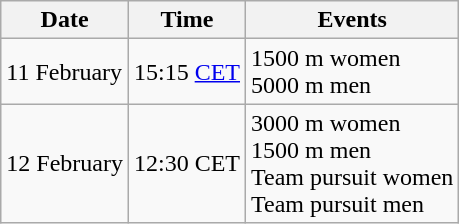<table class="wikitable" border="1">
<tr>
<th>Date</th>
<th>Time</th>
<th>Events</th>
</tr>
<tr>
<td>11 February</td>
<td>15:15 <a href='#'>CET</a></td>
<td>1500 m women<br>5000 m men</td>
</tr>
<tr>
<td>12 February</td>
<td>12:30 CET</td>
<td>3000 m women<br>1500 m men<br>Team pursuit women<br>Team pursuit men</td>
</tr>
</table>
